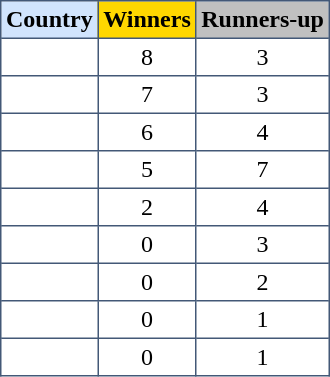<table cellpadding="3" cellspacing="4" border="1" style="border:#435877 solid 1px; border-collapse: collapse;">
<tr bgcolor="#d1e4fd">
<th>Country</th>
<th bgcolor=#FFD700>Winners</th>
<th bgcolor=#C0C0C0>Runners-up</th>
</tr>
<tr>
<td></td>
<td align=center>8</td>
<td align=center>3</td>
</tr>
<tr>
<td></td>
<td align=center>7</td>
<td align=center>3</td>
</tr>
<tr>
<td></td>
<td align=center>6</td>
<td align=center>4</td>
</tr>
<tr>
<td></td>
<td align=center>5</td>
<td align=center>7</td>
</tr>
<tr>
<td></td>
<td align=center>2</td>
<td align=center>4</td>
</tr>
<tr>
<td></td>
<td align=center>0</td>
<td align=center>3</td>
</tr>
<tr>
<td></td>
<td align=center>0</td>
<td align=center>2</td>
</tr>
<tr>
<td></td>
<td align=center>0</td>
<td align=center>1</td>
</tr>
<tr>
<td></td>
<td align=center>0</td>
<td align=center>1</td>
</tr>
</table>
